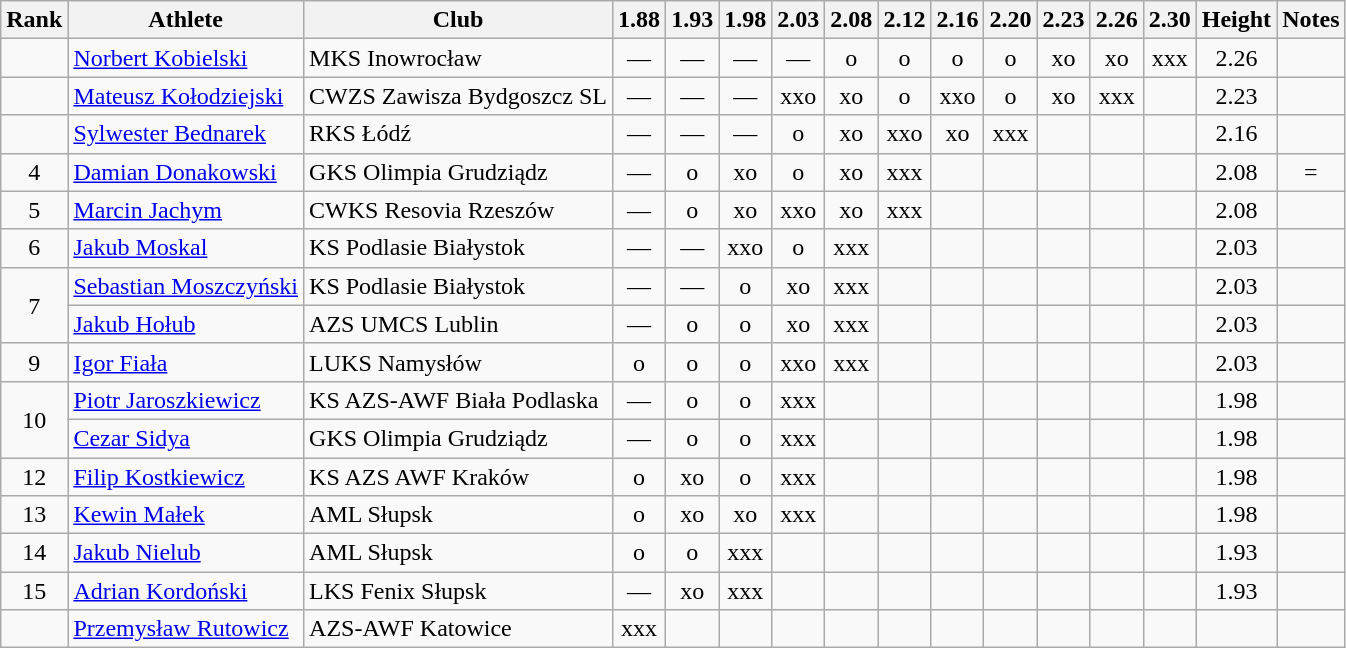<table class="wikitable sortable" style="text-align:center">
<tr>
<th>Rank</th>
<th>Athlete</th>
<th>Club</th>
<th>1.88</th>
<th>1.93</th>
<th>1.98</th>
<th>2.03</th>
<th>2.08</th>
<th>2.12</th>
<th>2.16</th>
<th>2.20</th>
<th>2.23</th>
<th>2.26</th>
<th>2.30</th>
<th>Height</th>
<th>Notes</th>
</tr>
<tr>
<td></td>
<td align=left><a href='#'>Norbert Kobielski</a></td>
<td align=left>MKS Inowrocław</td>
<td>—</td>
<td>—</td>
<td>—</td>
<td>—</td>
<td>o</td>
<td>o</td>
<td>o</td>
<td>o</td>
<td>xo</td>
<td>xo</td>
<td>xxx</td>
<td>2.26</td>
<td></td>
</tr>
<tr>
<td></td>
<td align=left><a href='#'>Mateusz Kołodziejski</a></td>
<td align=left>CWZS Zawisza Bydgoszcz SL</td>
<td>—</td>
<td>—</td>
<td>—</td>
<td>xxo</td>
<td>xo</td>
<td>o</td>
<td>xxo</td>
<td>o</td>
<td>xo</td>
<td>xxx</td>
<td></td>
<td>2.23</td>
<td></td>
</tr>
<tr>
<td></td>
<td align=left><a href='#'>Sylwester Bednarek</a></td>
<td align=left>RKS Łódź</td>
<td>—</td>
<td>—</td>
<td>—</td>
<td>o</td>
<td>xo</td>
<td>xxo</td>
<td>xo</td>
<td>xxx</td>
<td></td>
<td></td>
<td></td>
<td>2.16</td>
<td></td>
</tr>
<tr>
<td>4</td>
<td align=left><a href='#'>Damian Donakowski</a></td>
<td align=left>GKS Olimpia Grudziądz</td>
<td>—</td>
<td>o</td>
<td>xo</td>
<td>o</td>
<td>xo</td>
<td>xxx</td>
<td></td>
<td></td>
<td></td>
<td></td>
<td></td>
<td>2.08</td>
<td>=</td>
</tr>
<tr>
<td>5</td>
<td align=left><a href='#'>Marcin Jachym</a></td>
<td align=left>CWKS Resovia Rzeszów</td>
<td>—</td>
<td>o</td>
<td>xo</td>
<td>xxo</td>
<td>xo</td>
<td>xxx</td>
<td></td>
<td></td>
<td></td>
<td></td>
<td></td>
<td>2.08</td>
<td></td>
</tr>
<tr>
<td>6</td>
<td align=left><a href='#'>Jakub Moskal</a></td>
<td align=left>KS Podlasie Białystok</td>
<td>—</td>
<td>—</td>
<td>xxo</td>
<td>o</td>
<td>xxx</td>
<td></td>
<td></td>
<td></td>
<td></td>
<td></td>
<td></td>
<td>2.03</td>
<td></td>
</tr>
<tr>
<td rowspan=2>7</td>
<td align=left><a href='#'>Sebastian Moszczyński</a></td>
<td align=left>KS Podlasie Białystok</td>
<td>—</td>
<td>—</td>
<td>o</td>
<td>xo</td>
<td>xxx</td>
<td></td>
<td></td>
<td></td>
<td></td>
<td></td>
<td></td>
<td>2.03</td>
<td></td>
</tr>
<tr>
<td align=left><a href='#'>Jakub Hołub</a></td>
<td align=left>AZS UMCS Lublin</td>
<td>—</td>
<td>o</td>
<td>o</td>
<td>xo</td>
<td>xxx</td>
<td></td>
<td></td>
<td></td>
<td></td>
<td></td>
<td></td>
<td>2.03</td>
<td></td>
</tr>
<tr>
<td>9</td>
<td align=left><a href='#'>Igor Fiała</a></td>
<td align=left>LUKS Namysłów</td>
<td>o</td>
<td>o</td>
<td>o</td>
<td>xxo</td>
<td>xxx</td>
<td></td>
<td></td>
<td></td>
<td></td>
<td></td>
<td></td>
<td>2.03</td>
<td></td>
</tr>
<tr>
<td rowspan=2>10</td>
<td align=left><a href='#'>Piotr Jaroszkiewicz</a></td>
<td align=left>KS AZS-AWF Biała Podlaska</td>
<td>—</td>
<td>o</td>
<td>o</td>
<td>xxx</td>
<td></td>
<td></td>
<td></td>
<td></td>
<td></td>
<td></td>
<td></td>
<td>1.98</td>
<td></td>
</tr>
<tr>
<td align=left><a href='#'>Cezar Sidya</a></td>
<td align=left>GKS Olimpia Grudziądz</td>
<td>—</td>
<td>o</td>
<td>o</td>
<td>xxx</td>
<td></td>
<td></td>
<td></td>
<td></td>
<td></td>
<td></td>
<td></td>
<td>1.98</td>
<td></td>
</tr>
<tr>
<td>12</td>
<td align=left><a href='#'>Filip Kostkiewicz</a></td>
<td align=left>KS AZS AWF Kraków</td>
<td>o</td>
<td>xo</td>
<td>o</td>
<td>xxx</td>
<td></td>
<td></td>
<td></td>
<td></td>
<td></td>
<td></td>
<td></td>
<td>1.98</td>
<td></td>
</tr>
<tr>
<td>13</td>
<td align=left><a href='#'>Kewin Małek</a></td>
<td align=left>AML Słupsk</td>
<td>o</td>
<td>xo</td>
<td>xo</td>
<td>xxx</td>
<td></td>
<td></td>
<td></td>
<td></td>
<td></td>
<td></td>
<td></td>
<td>1.98</td>
<td></td>
</tr>
<tr>
<td>14</td>
<td align=left><a href='#'>Jakub Nielub</a></td>
<td align=left>AML Słupsk</td>
<td>o</td>
<td>o</td>
<td>xxx</td>
<td></td>
<td></td>
<td></td>
<td></td>
<td></td>
<td></td>
<td></td>
<td></td>
<td>1.93</td>
<td></td>
</tr>
<tr>
<td>15</td>
<td align=left><a href='#'>Adrian Kordoński</a></td>
<td align=left>LKS Fenix Słupsk</td>
<td>—</td>
<td>xo</td>
<td>xxx</td>
<td></td>
<td></td>
<td></td>
<td></td>
<td></td>
<td></td>
<td></td>
<td></td>
<td>1.93</td>
<td></td>
</tr>
<tr>
<td></td>
<td align=left><a href='#'>Przemysław Rutowicz</a></td>
<td align=left>AZS-AWF Katowice</td>
<td>xxx</td>
<td></td>
<td></td>
<td></td>
<td></td>
<td></td>
<td></td>
<td></td>
<td></td>
<td></td>
<td></td>
<td></td>
<td></td>
</tr>
</table>
